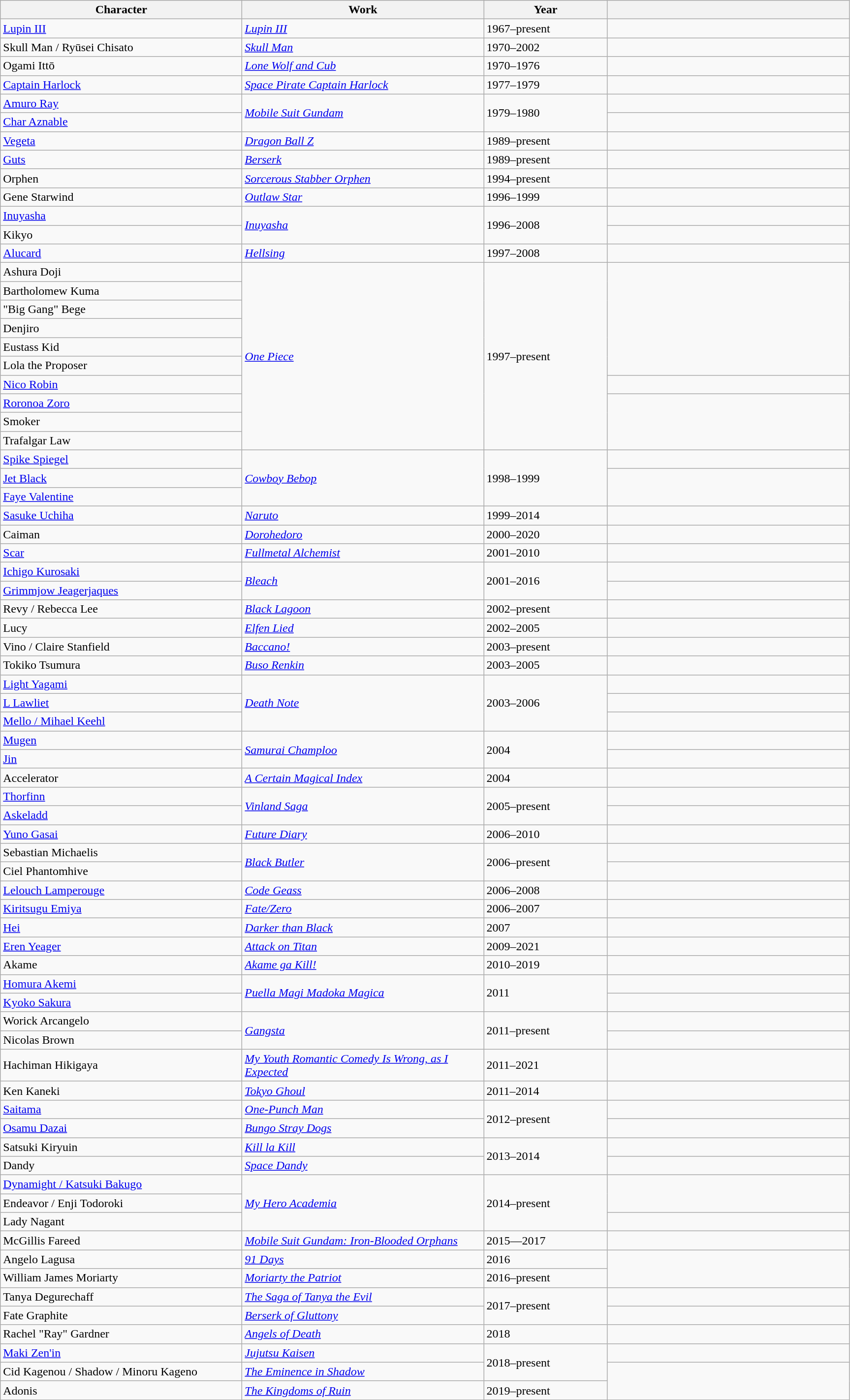<table class="wikitable sortable">
<tr>
<th style="width:20em;">Character</th>
<th style="width:20em;">Work</th>
<th style="width:10em;">Year</th>
<th style="width:20em;"></th>
</tr>
<tr style="text-align:left;">
<td><a href='#'>Lupin III</a></td>
<td><em><a href='#'>Lupin III</a></em></td>
<td>1967–present</td>
<td></td>
</tr>
<tr style="text-align:left;">
<td>Skull Man / Ryūsei Chisato</td>
<td><em><a href='#'>Skull Man</a></em></td>
<td>1970–2002</td>
<td></td>
</tr>
<tr style="text-align:left;">
<td>Ogami Ittō</td>
<td><em><a href='#'>Lone Wolf and Cub</a></em></td>
<td>1970–1976</td>
<td></td>
</tr>
<tr style="text-align:left;">
<td><a href='#'>Captain Harlock</a></td>
<td><em><a href='#'>Space Pirate Captain Harlock</a></em></td>
<td>1977–1979</td>
<td></td>
</tr>
<tr style="text-align:left;">
<td><a href='#'>Amuro Ray</a></td>
<td rowspan="2"><em><a href='#'>Mobile Suit Gundam</a></em></td>
<td rowspan="2">1979–1980</td>
<td></td>
</tr>
<tr style="text-align:left;">
<td><a href='#'>Char Aznable</a></td>
<td></td>
</tr>
<tr style="text-align:left;">
<td><a href='#'>Vegeta</a></td>
<td><em><a href='#'>Dragon Ball Z</a></em></td>
<td>1989–present</td>
<td></td>
</tr>
<tr style="text-align:left;">
<td><a href='#'>Guts</a></td>
<td><em><a href='#'>Berserk</a></em></td>
<td>1989–present</td>
<td></td>
</tr>
<tr style="text-align:left;">
<td>Orphen</td>
<td><em><a href='#'>Sorcerous Stabber Orphen</a></em></td>
<td>1994–present</td>
<td></td>
</tr>
<tr style="text-align:left;">
<td>Gene Starwind</td>
<td><em><a href='#'>Outlaw Star</a></em></td>
<td>1996–1999</td>
<td></td>
</tr>
<tr style="text-align:left;">
<td><a href='#'>Inuyasha</a></td>
<td rowspan="2"><em><a href='#'>Inuyasha</a></em></td>
<td rowspan="2">1996–2008</td>
<td></td>
</tr>
<tr style="text-align:left;">
<td>Kikyo</td>
<td></td>
</tr>
<tr style="text-align:left;">
<td><a href='#'>Alucard</a></td>
<td><em><a href='#'>Hellsing</a></em></td>
<td>1997–2008</td>
<td></td>
</tr>
<tr style="text-align:left;">
<td>Ashura Doji</td>
<td rowspan="10"><em><a href='#'>One Piece</a></em></td>
<td rowspan="10">1997–present</td>
<td rowspan="6"></td>
</tr>
<tr style="text-align:left;">
<td>Bartholomew Kuma</td>
</tr>
<tr style="text-align:left;">
<td>"Big Gang" Bege</td>
</tr>
<tr style="text-align:left;">
<td>Denjiro</td>
</tr>
<tr style="text-align:left;">
<td>Eustass Kid</td>
</tr>
<tr style="text-align:left;">
<td>Lola the Proposer</td>
</tr>
<tr style="text-align:left;">
<td><a href='#'>Nico Robin</a></td>
<td></td>
</tr>
<tr style="text-align:left;">
<td><a href='#'>Roronoa Zoro</a></td>
<td rowspan="3"></td>
</tr>
<tr style="text-align:left;">
<td>Smoker</td>
</tr>
<tr style="text-align:left;">
<td>Trafalgar Law</td>
</tr>
<tr style="text-align:left;">
<td><a href='#'>Spike Spiegel</a></td>
<td rowspan="3"><em><a href='#'>Cowboy Bebop</a></em></td>
<td rowspan="3">1998–1999</td>
<td></td>
</tr>
<tr style="text-align:left;">
<td><a href='#'>Jet Black</a></td>
<td rowspan="2"></td>
</tr>
<tr style="text-align:left;">
<td><a href='#'>Faye Valentine</a></td>
</tr>
<tr style="text-align:left;">
<td><a href='#'>Sasuke Uchiha</a></td>
<td><em><a href='#'>Naruto</a></em></td>
<td>1999–2014</td>
<td></td>
</tr>
<tr style="text-align:left;">
<td>Caiman</td>
<td><em><a href='#'>Dorohedoro</a></em></td>
<td>2000–2020</td>
<td></td>
</tr>
<tr style="text-align:left;">
<td><a href='#'>Scar</a></td>
<td><em><a href='#'>Fullmetal Alchemist</a></em></td>
<td>2001–2010</td>
<td></td>
</tr>
<tr style="text-align:left;">
<td><a href='#'>Ichigo Kurosaki</a></td>
<td rowspan="2"><em><a href='#'>Bleach</a></em></td>
<td rowspan="2">2001–2016</td>
<td></td>
</tr>
<tr style="text-align:left;">
<td><a href='#'>Grimmjow Jeagerjaques</a></td>
<td></td>
</tr>
<tr style="text-align:left;">
<td>Revy / Rebecca Lee</td>
<td><em><a href='#'>Black Lagoon</a></em></td>
<td>2002–present</td>
<td></td>
</tr>
<tr style="text-align:left;">
<td>Lucy</td>
<td><em><a href='#'>Elfen Lied</a></em></td>
<td>2002–2005</td>
<td></td>
</tr>
<tr style="text-align:left;">
<td>Vino / Claire Stanfield</td>
<td><em><a href='#'>Baccano!</a></em></td>
<td>2003–present</td>
<td></td>
</tr>
<tr style="text-align:left;">
<td>Tokiko Tsumura</td>
<td><em><a href='#'>Buso Renkin</a></em></td>
<td>2003–2005</td>
<td></td>
</tr>
<tr style="text-align:left;">
<td><a href='#'>Light Yagami</a></td>
<td rowspan="3"><em><a href='#'>Death Note</a></em></td>
<td rowspan="3">2003–2006</td>
<td></td>
</tr>
<tr style="text-align:left;">
<td><a href='#'>L Lawliet</a></td>
<td></td>
</tr>
<tr style="text-align:left;">
<td><a href='#'>Mello / Mihael Keehl</a></td>
<td></td>
</tr>
<tr style="text-align:left;">
<td><a href='#'>Mugen</a></td>
<td rowspan="2"><em><a href='#'>Samurai Champloo</a></em></td>
<td rowspan="2">2004</td>
<td></td>
</tr>
<tr style="text-align:left;">
<td><a href='#'>Jin</a></td>
<td></td>
</tr>
<tr style="text-align:left;">
<td>Accelerator</td>
<td><em><a href='#'>A Certain Magical Index</a></em></td>
<td>2004</td>
<td></td>
</tr>
<tr style="text-align:left;">
<td><a href='#'>Thorfinn</a></td>
<td rowspan="2"><em><a href='#'>Vinland Saga</a></em></td>
<td rowspan="2">2005–present</td>
<td></td>
</tr>
<tr style="text-align:left;">
<td><a href='#'>Askeladd</a></td>
<td></td>
</tr>
<tr style="text-align:left;">
<td><a href='#'>Yuno Gasai</a></td>
<td><em><a href='#'>Future Diary</a></em></td>
<td>2006–2010</td>
<td></td>
</tr>
<tr style="text-align:left;">
<td>Sebastian Michaelis</td>
<td rowspan="2"><em><a href='#'>Black Butler</a></em></td>
<td rowspan="2">2006–present</td>
<td></td>
</tr>
<tr style="text-align:left;">
<td>Ciel Phantomhive</td>
<td></td>
</tr>
<tr style="text-align:left;">
<td><a href='#'>Lelouch Lamperouge</a></td>
<td><em><a href='#'>Code Geass</a></em></td>
<td>2006–2008</td>
<td></td>
</tr>
<tr style="text-align:left;">
<td><a href='#'>Kiritsugu Emiya</a></td>
<td><em><a href='#'>Fate/Zero</a></em></td>
<td>2006–2007</td>
<td></td>
</tr>
<tr style="text-align:left;">
<td><a href='#'>Hei</a></td>
<td><em><a href='#'>Darker than Black</a></em></td>
<td>2007</td>
<td></td>
</tr>
<tr style="text-align:left;">
<td><a href='#'>Eren Yeager</a></td>
<td><em><a href='#'>Attack on Titan</a></em></td>
<td>2009–2021</td>
<td></td>
</tr>
<tr style="text-align:left;">
<td>Akame</td>
<td><em><a href='#'>Akame ga Kill!</a></em></td>
<td>2010–2019</td>
<td></td>
</tr>
<tr style="text-align:left;">
<td><a href='#'>Homura Akemi</a></td>
<td rowspan="2"><em><a href='#'>Puella Magi Madoka Magica</a></em></td>
<td rowspan="2">2011</td>
<td></td>
</tr>
<tr style="text-align:left;">
<td><a href='#'>Kyoko Sakura</a></td>
<td></td>
</tr>
<tr style="text-align:left;">
<td>Worick Arcangelo</td>
<td rowspan="2"><em><a href='#'>Gangsta</a></em></td>
<td rowspan="2">2011–present</td>
<td></td>
</tr>
<tr style="text-align:left;">
<td>Nicolas Brown</td>
<td></td>
</tr>
<tr style="text-align:left;">
<td>Hachiman Hikigaya</td>
<td><em><a href='#'>My Youth Romantic Comedy Is Wrong, as I Expected</a></em></td>
<td>2011–2021</td>
<td></td>
</tr>
<tr style="text-align:left;">
<td>Ken Kaneki</td>
<td><em><a href='#'>Tokyo Ghoul</a></em></td>
<td>2011–2014</td>
<td></td>
</tr>
<tr style="text-align:left;">
<td><a href='#'>Saitama</a></td>
<td><em><a href='#'>One-Punch Man</a></em></td>
<td rowspan="2">2012–present</td>
<td></td>
</tr>
<tr style="text-align:left;">
<td><a href='#'>Osamu Dazai</a></td>
<td><em><a href='#'>Bungo Stray Dogs</a></em></td>
<td></td>
</tr>
<tr style="text-align:left;">
<td>Satsuki Kiryuin</td>
<td><em><a href='#'>Kill la Kill</a></em></td>
<td rowspan="2">2013–2014</td>
<td></td>
</tr>
<tr style="text-align:left;">
<td>Dandy</td>
<td><em><a href='#'>Space Dandy</a></em></td>
<td></td>
</tr>
<tr style="text-align:left;">
<td><a href='#'>Dynamight / Katsuki Bakugo</a></td>
<td rowspan="3"><em><a href='#'>My Hero Academia</a></em></td>
<td rowspan="3">2014–present</td>
<td rowspan="2"></td>
</tr>
<tr style="text-align:left;">
<td>Endeavor / Enji Todoroki</td>
</tr>
<tr style="text-align:left;">
<td>Lady Nagant</td>
<td></td>
</tr>
<tr style="text-align:left;">
<td>McGillis Fareed</td>
<td><em><a href='#'>Mobile Suit Gundam: Iron-Blooded Orphans</a></em></td>
<td>2015—2017</td>
<td></td>
</tr>
<tr style="text-align:left;">
<td>Angelo Lagusa</td>
<td><em><a href='#'>91 Days</a></em></td>
<td>2016</td>
<td rowspan="2"></td>
</tr>
<tr style="text-align:left;">
<td>William James Moriarty</td>
<td><em><a href='#'>Moriarty the Patriot</a></em></td>
<td>2016–present</td>
</tr>
<tr style="text-align:left;">
<td>Tanya Degurechaff</td>
<td><em><a href='#'>The Saga of Tanya the Evil</a></em></td>
<td rowspan="2">2017–present</td>
<td></td>
</tr>
<tr style="text-align:left;">
<td>Fate Graphite</td>
<td><em><a href='#'>Berserk of Gluttony</a></em></td>
<td></td>
</tr>
<tr style="text-align:left;">
<td>Rachel "Ray" Gardner</td>
<td><em><a href='#'>Angels of Death</a></em></td>
<td>2018</td>
<td></td>
</tr>
<tr style="text-align:left;">
<td><a href='#'>Maki Zen'in</a></td>
<td><em><a href='#'>Jujutsu Kaisen</a></em></td>
<td rowspan="2">2018–present</td>
<td></td>
</tr>
<tr style="text-align:left;">
<td>Cid Kagenou / Shadow / Minoru Kageno</td>
<td><em><a href='#'>The Eminence in Shadow</a></em></td>
<td rowspan="2"></td>
</tr>
<tr style="text-align:left;">
<td>Adonis</td>
<td><em><a href='#'>The Kingdoms of Ruin</a></em></td>
<td>2019–present</td>
</tr>
</table>
